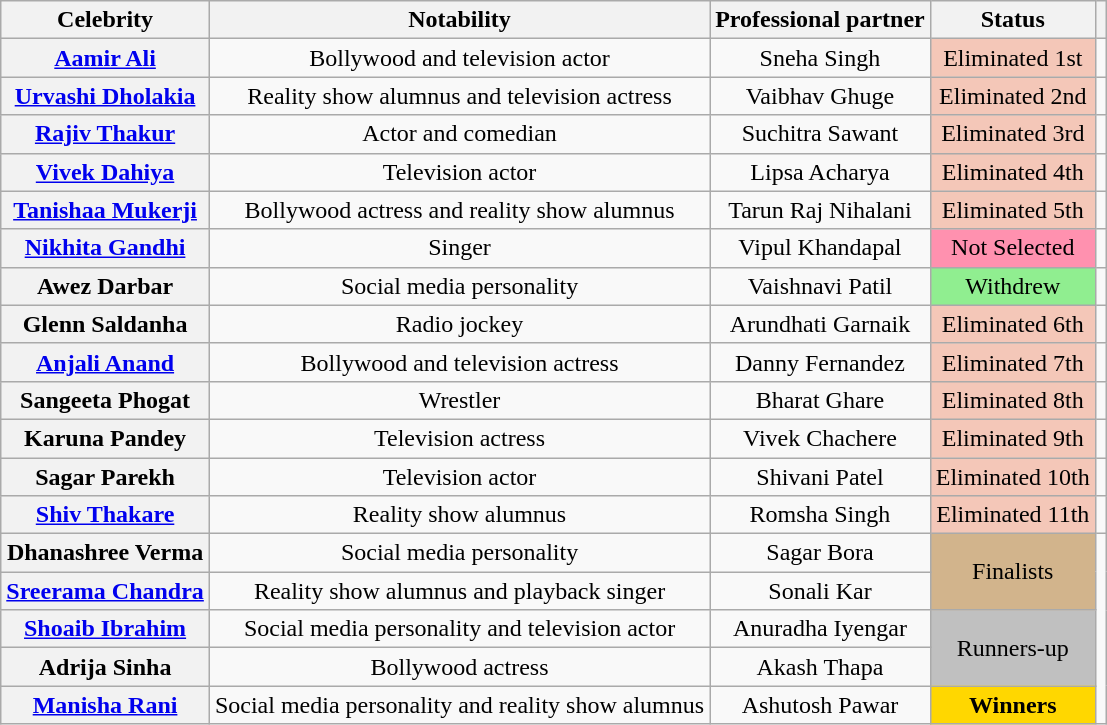<table class="wikitable" style="text-align:center;">
<tr>
<th>Celebrity</th>
<th><strong>Notability</strong></th>
<th>Professional partner</th>
<th>Status</th>
<th></th>
</tr>
<tr>
<th><a href='#'>Aamir Ali</a></th>
<td>Bollywood and television actor</td>
<td>Sneha Singh</td>
<td style="background:#f4c7b8">Eliminated 1st<br></td>
<td></td>
</tr>
<tr>
<th><a href='#'>Urvashi Dholakia</a></th>
<td>Reality show alumnus and television actress</td>
<td>Vaibhav Ghuge</td>
<td style="background:#f4c7b8">Eliminated 2nd<br></td>
<td></td>
</tr>
<tr>
<th><a href='#'>Rajiv Thakur</a></th>
<td>Actor and comedian</td>
<td>Suchitra Sawant</td>
<td style="background:#f4c7b8">Eliminated 3rd<br></td>
<td></td>
</tr>
<tr>
<th><a href='#'>Vivek Dahiya</a></th>
<td>Television actor</td>
<td>Lipsa Acharya</td>
<td style="background:#f4c7b8">Eliminated 4th<br></td>
<td></td>
</tr>
<tr>
<th><a href='#'>Tanishaa Mukerji</a></th>
<td>Bollywood actress and reality show alumnus</td>
<td>Tarun Raj Nihalani</td>
<td style="background:#f4c7b8">Eliminated 5th<br></td>
<td></td>
</tr>
<tr>
<th><a href='#'>Nikhita Gandhi</a></th>
<td>Singer</td>
<td>Vipul Khandapal</td>
<td bgcolor="FF91AF">Not Selected<br></td>
<td></td>
</tr>
<tr>
<th>Awez Darbar </th>
<td>Social media personality</td>
<td>Vaishnavi Patil</td>
<td bgcolor="lightgreen">Withdrew<br></td>
<td></td>
</tr>
<tr>
<th>Glenn Saldanha </th>
<td>Radio jockey</td>
<td>Arundhati Garnaik</td>
<td bgcolor="#f4c7b8">Eliminated 6th<br></td>
<td></td>
</tr>
<tr>
<th><a href='#'>Anjali Anand</a></th>
<td>Bollywood and television actress</td>
<td>Danny Fernandez<br><em></em></td>
<td style="background:#f4c7b8">Eliminated 7th<br></td>
<td></td>
</tr>
<tr>
<th>Sangeeta Phogat</th>
<td>Wrestler</td>
<td>Bharat Ghare</td>
<td style="background:#f4c7b8">Eliminated 8th<br></td>
<td></td>
</tr>
<tr>
<th>Karuna Pandey</th>
<td>Television actress</td>
<td>Vivek Chachere</td>
<td style="background:#f4c7b8">Eliminated 9th<br></td>
<td></td>
</tr>
<tr>
<th>Sagar Parekh </th>
<td>Television actor</td>
<td>Shivani Patel</td>
<td style="background:#f4c7b8">Eliminated 10th<br></td>
<td></td>
</tr>
<tr>
<th><a href='#'>Shiv Thakare</a></th>
<td>Reality show alumnus</td>
<td>Romsha Singh<br><em></em></td>
<td style="background:#f4c7b8">Eliminated 11th<br></td>
<td></td>
</tr>
<tr>
<th>Dhanashree Verma </th>
<td>Social media personality</td>
<td>Sagar Bora</td>
<td rowspan="2" style="background:tan;">Finalists<br></td>
<td rowspan="5"></td>
</tr>
<tr>
<th><a href='#'>Sreerama Chandra</a></th>
<td>Reality show alumnus and playback singer</td>
<td>Sonali Kar</td>
</tr>
<tr>
<th><a href='#'>Shoaib Ibrahim</a></th>
<td>Social media personality and television actor</td>
<td>Anuradha Iyengar</td>
<td rowspan="2" style="background:silver;">Runners-up<br></td>
</tr>
<tr>
<th>Adrija Sinha</th>
<td>Bollywood actress</td>
<td>Akash Thapa<br><em></em></td>
</tr>
<tr>
<th><a href='#'>Manisha Rani</a> </th>
<td>Social media personality and reality show alumnus</td>
<td>Ashutosh Pawar</td>
<td bgcolor="Gold"><strong>Winners</strong><br></td>
</tr>
</table>
